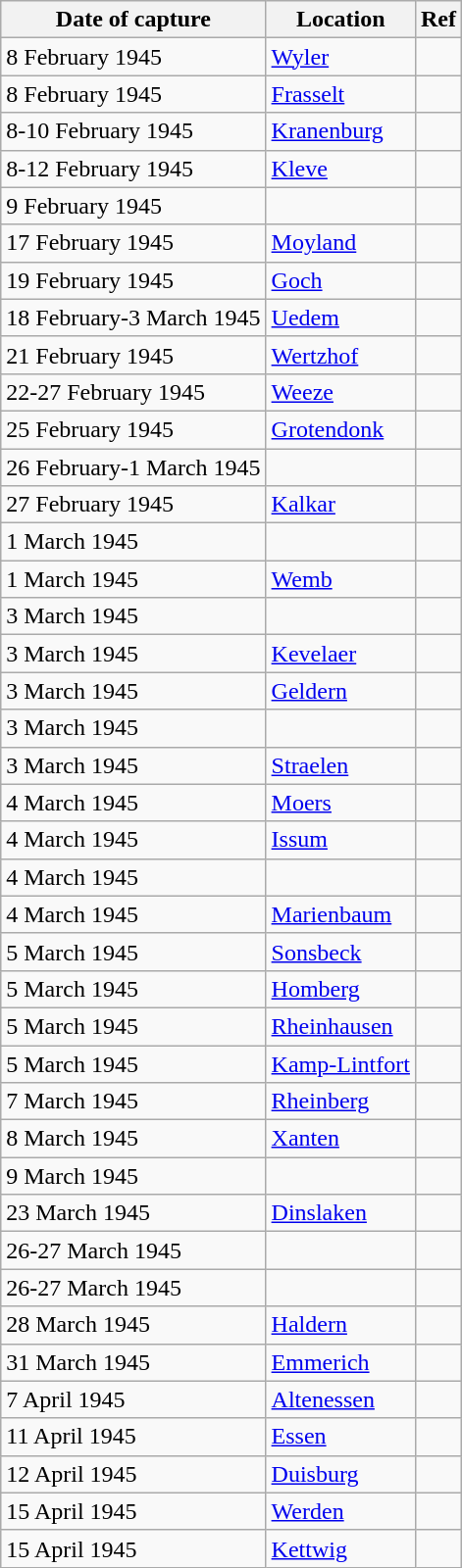<table class="wikitable">
<tr>
<th>Date of capture</th>
<th>Location</th>
<th>Ref</th>
</tr>
<tr>
<td>8 February 1945</td>
<td><a href='#'>Wyler</a></td>
<td></td>
</tr>
<tr>
<td>8 February 1945</td>
<td><a href='#'>Frasselt</a></td>
<td></td>
</tr>
<tr>
<td>8-10 February 1945</td>
<td><a href='#'>Kranenburg</a></td>
<td></td>
</tr>
<tr>
<td>8-12 February 1945</td>
<td><a href='#'>Kleve</a></td>
<td></td>
</tr>
<tr>
<td>9 February 1945</td>
<td></td>
<td></td>
</tr>
<tr>
<td>17 February 1945</td>
<td><a href='#'>Moyland</a></td>
<td></td>
</tr>
<tr>
<td>19 February 1945</td>
<td><a href='#'>Goch</a></td>
<td></td>
</tr>
<tr>
<td>18 February-3 March 1945</td>
<td><a href='#'>Uedem</a></td>
<td></td>
</tr>
<tr>
<td>21 February 1945</td>
<td><a href='#'>Wertzhof</a></td>
<td></td>
</tr>
<tr>
<td>22-27 February 1945</td>
<td><a href='#'>Weeze</a></td>
<td></td>
</tr>
<tr>
<td>25 February 1945</td>
<td><a href='#'>Grotendonk</a></td>
<td></td>
</tr>
<tr>
<td>26 February-1 March 1945</td>
<td></td>
<td></td>
</tr>
<tr>
<td>27 February 1945</td>
<td><a href='#'>Kalkar</a></td>
<td></td>
</tr>
<tr>
<td>1 March 1945</td>
<td></td>
<td></td>
</tr>
<tr>
<td>1 March 1945</td>
<td><a href='#'>Wemb</a></td>
<td></td>
</tr>
<tr>
<td>3 March 1945</td>
<td></td>
<td></td>
</tr>
<tr>
<td>3 March 1945</td>
<td><a href='#'>Kevelaer</a></td>
<td></td>
</tr>
<tr>
<td>3 March 1945</td>
<td><a href='#'>Geldern</a></td>
<td></td>
</tr>
<tr>
<td>3 March 1945</td>
<td></td>
<td></td>
</tr>
<tr>
<td>3 March 1945</td>
<td><a href='#'>Straelen</a></td>
<td></td>
</tr>
<tr>
<td>4 March 1945</td>
<td><a href='#'>Moers</a></td>
<td></td>
</tr>
<tr>
<td>4 March 1945</td>
<td><a href='#'>Issum</a></td>
<td></td>
</tr>
<tr>
<td>4 March 1945</td>
<td></td>
<td></td>
</tr>
<tr>
<td>4 March 1945</td>
<td><a href='#'>Marienbaum</a></td>
<td></td>
</tr>
<tr>
<td>5 March 1945</td>
<td><a href='#'>Sonsbeck</a></td>
<td></td>
</tr>
<tr>
<td>5 March 1945</td>
<td><a href='#'>Homberg</a></td>
<td></td>
</tr>
<tr>
<td>5 March 1945</td>
<td><a href='#'>Rheinhausen</a></td>
<td></td>
</tr>
<tr>
<td>5 March 1945</td>
<td><a href='#'>Kamp-Lintfort</a></td>
<td></td>
</tr>
<tr>
<td>7 March 1945</td>
<td><a href='#'>Rheinberg</a></td>
<td></td>
</tr>
<tr>
<td>8 March 1945</td>
<td><a href='#'>Xanten</a></td>
<td></td>
</tr>
<tr>
<td>9 March 1945</td>
<td></td>
<td></td>
</tr>
<tr>
<td>23 March 1945</td>
<td><a href='#'>Dinslaken</a></td>
<td></td>
</tr>
<tr>
<td>26-27 March 1945</td>
<td></td>
<td></td>
</tr>
<tr>
<td>26-27 March 1945</td>
<td></td>
<td></td>
</tr>
<tr>
<td>28 March 1945</td>
<td><a href='#'>Haldern</a></td>
<td></td>
</tr>
<tr>
<td>31 March 1945</td>
<td><a href='#'>Emmerich</a></td>
<td></td>
</tr>
<tr>
<td>7 April 1945</td>
<td><a href='#'>Altenessen</a></td>
<td></td>
</tr>
<tr>
<td>11 April 1945</td>
<td><a href='#'>Essen</a></td>
<td></td>
</tr>
<tr>
<td>12 April 1945</td>
<td><a href='#'>Duisburg</a></td>
<td></td>
</tr>
<tr>
<td>15 April 1945</td>
<td><a href='#'>Werden</a></td>
<td></td>
</tr>
<tr>
<td>15 April 1945</td>
<td><a href='#'>Kettwig</a></td>
<td></td>
</tr>
</table>
